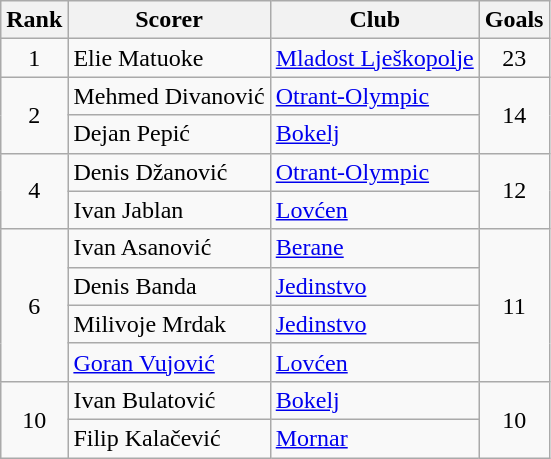<table class="wikitable">
<tr>
<th>Rank</th>
<th>Scorer</th>
<th>Club</th>
<th>Goals</th>
</tr>
<tr>
<td rowspan="1" align="center">1</td>
<td> Elie Matuoke</td>
<td><a href='#'>Mladost Lješkopolje</a></td>
<td align="center">23</td>
</tr>
<tr>
<td rowspan="2" align="center">2</td>
<td> Mehmed Divanović</td>
<td><a href='#'>Otrant-Olympic</a></td>
<td rowspan="2" align="center">14</td>
</tr>
<tr>
<td> Dejan Pepić</td>
<td><a href='#'>Bokelj</a></td>
</tr>
<tr>
<td rowspan="2" align="center">4</td>
<td> Denis Džanović</td>
<td><a href='#'>Otrant-Olympic</a></td>
<td rowspan="2" align="center">12</td>
</tr>
<tr>
<td> Ivan Jablan</td>
<td><a href='#'>Lovćen</a></td>
</tr>
<tr>
<td rowspan="4" align="center">6</td>
<td> Ivan Asanović</td>
<td><a href='#'>Berane</a></td>
<td rowspan="4" align="center">11</td>
</tr>
<tr>
<td> Denis Banda</td>
<td><a href='#'>Jedinstvo</a></td>
</tr>
<tr>
<td> Milivoje Mrdak</td>
<td><a href='#'>Jedinstvo</a></td>
</tr>
<tr>
<td> <a href='#'>Goran Vujović</a></td>
<td><a href='#'>Lovćen</a></td>
</tr>
<tr>
<td rowspan="2" align="center">10</td>
<td> Ivan Bulatović</td>
<td><a href='#'>Bokelj</a></td>
<td rowspan="2" align="center">10</td>
</tr>
<tr>
<td> Filip Kalačević</td>
<td><a href='#'>Mornar</a></td>
</tr>
</table>
